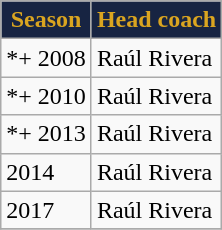<table class="wikitable">
<tr>
<th style=background-color:#172442;color:Goldenrod>Season</th>
<th style=background-color:#172442;color:Goldenrod>Head coach</th>
</tr>
<tr>
<td>*+ 2008</td>
<td>Raúl Rivera</td>
</tr>
<tr>
<td>*+ 2010</td>
<td>Raúl Rivera</td>
</tr>
<tr>
<td>*+ 2013</td>
<td>Raúl Rivera</td>
</tr>
<tr>
<td>2014</td>
<td>Raúl Rivera</td>
</tr>
<tr>
<td>2017</td>
<td>Raúl Rivera</td>
</tr>
<tr>
</tr>
</table>
